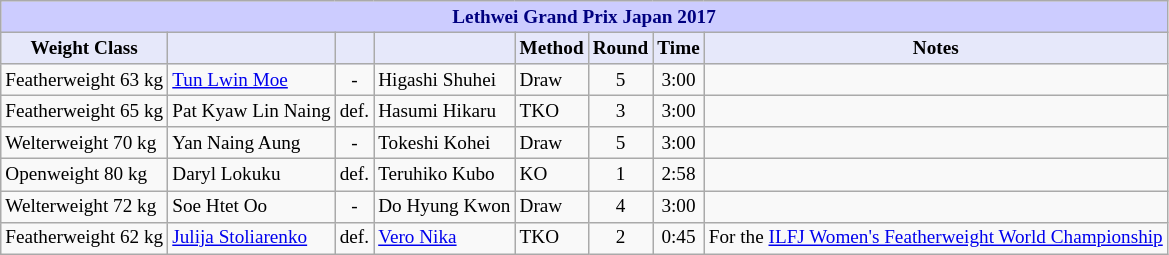<table class="wikitable" style="font-size: 80%;">
<tr>
<th colspan="8" style="background-color: #ccf; color: #000080; text-align: center;"><strong>Lethwei Grand Prix Japan 2017</strong></th>
</tr>
<tr>
<th colspan="1" style="background-color: #E6E8FA; color: #000000; text-align: center;">Weight Class</th>
<th colspan="1" style="background-color: #E6E8FA; color: #000000; text-align: center;"></th>
<th colspan="1" style="background-color: #E6E8FA; color: #000000; text-align: center;"></th>
<th colspan="1" style="background-color: #E6E8FA; color: #000000; text-align: center;"></th>
<th colspan="1" style="background-color: #E6E8FA; color: #000000; text-align: center;">Method</th>
<th colspan="1" style="background-color: #E6E8FA; color: #000000; text-align: center;">Round</th>
<th colspan="1" style="background-color: #E6E8FA; color: #000000; text-align: center;">Time</th>
<th colspan="1" style="background-color: #E6E8FA; color: #000000; text-align: center;">Notes</th>
</tr>
<tr>
<td>Featherweight 63 kg</td>
<td> <a href='#'>Tun Lwin Moe</a></td>
<td align=center>-</td>
<td> Higashi Shuhei</td>
<td>Draw</td>
<td align=center>5</td>
<td align=center>3:00</td>
<td></td>
</tr>
<tr>
<td>Featherweight 65 kg</td>
<td> Pat Kyaw Lin Naing</td>
<td align=center>def.</td>
<td> Hasumi Hikaru</td>
<td>TKO</td>
<td align=center>3</td>
<td align=center>3:00</td>
<td></td>
</tr>
<tr>
<td>Welterweight 70 kg</td>
<td> Yan Naing Aung</td>
<td align=center>-</td>
<td> Tokeshi Kohei</td>
<td>Draw</td>
<td align=center>5</td>
<td align=center>3:00</td>
<td></td>
</tr>
<tr>
<td>Openweight 80 kg</td>
<td> Daryl Lokuku</td>
<td align=center>def.</td>
<td> Teruhiko Kubo</td>
<td>KO</td>
<td align=center>1</td>
<td align=center>2:58</td>
<td></td>
</tr>
<tr>
<td>Welterweight 72 kg</td>
<td> Soe Htet Oo</td>
<td align=center>-</td>
<td> Do Hyung Kwon</td>
<td>Draw</td>
<td align=center>4</td>
<td align=center>3:00</td>
<td></td>
</tr>
<tr>
<td>Featherweight 62 kg</td>
<td> <a href='#'>Julija Stoliarenko</a></td>
<td align=center>def.</td>
<td> <a href='#'>Vero Nika</a></td>
<td>TKO</td>
<td align=center>2</td>
<td align=center>0:45</td>
<td>For the <a href='#'>ILFJ Women's Featherweight World Championship</a></td>
</tr>
</table>
